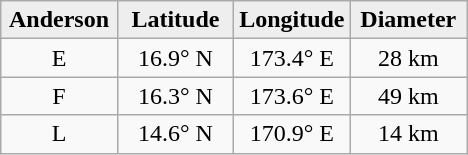<table class="wikitable">
<tr>
<th width="25%" style="background:#eeeeee;">Anderson</th>
<th width="25%" style="background:#eeeeee;">Latitude</th>
<th width="25%" style="background:#eeeeee;">Longitude</th>
<th width="25%" style="background:#eeeeee;">Diameter</th>
</tr>
<tr>
<td align="center">E</td>
<td align="center">16.9° N</td>
<td align="center">173.4° E</td>
<td align="center">28 km</td>
</tr>
<tr>
<td align="center">F</td>
<td align="center">16.3° N</td>
<td align="center">173.6° E</td>
<td align="center">49 km</td>
</tr>
<tr>
<td align="center">L</td>
<td align="center">14.6° N</td>
<td align="center">170.9° E</td>
<td align="center">14 km</td>
</tr>
</table>
